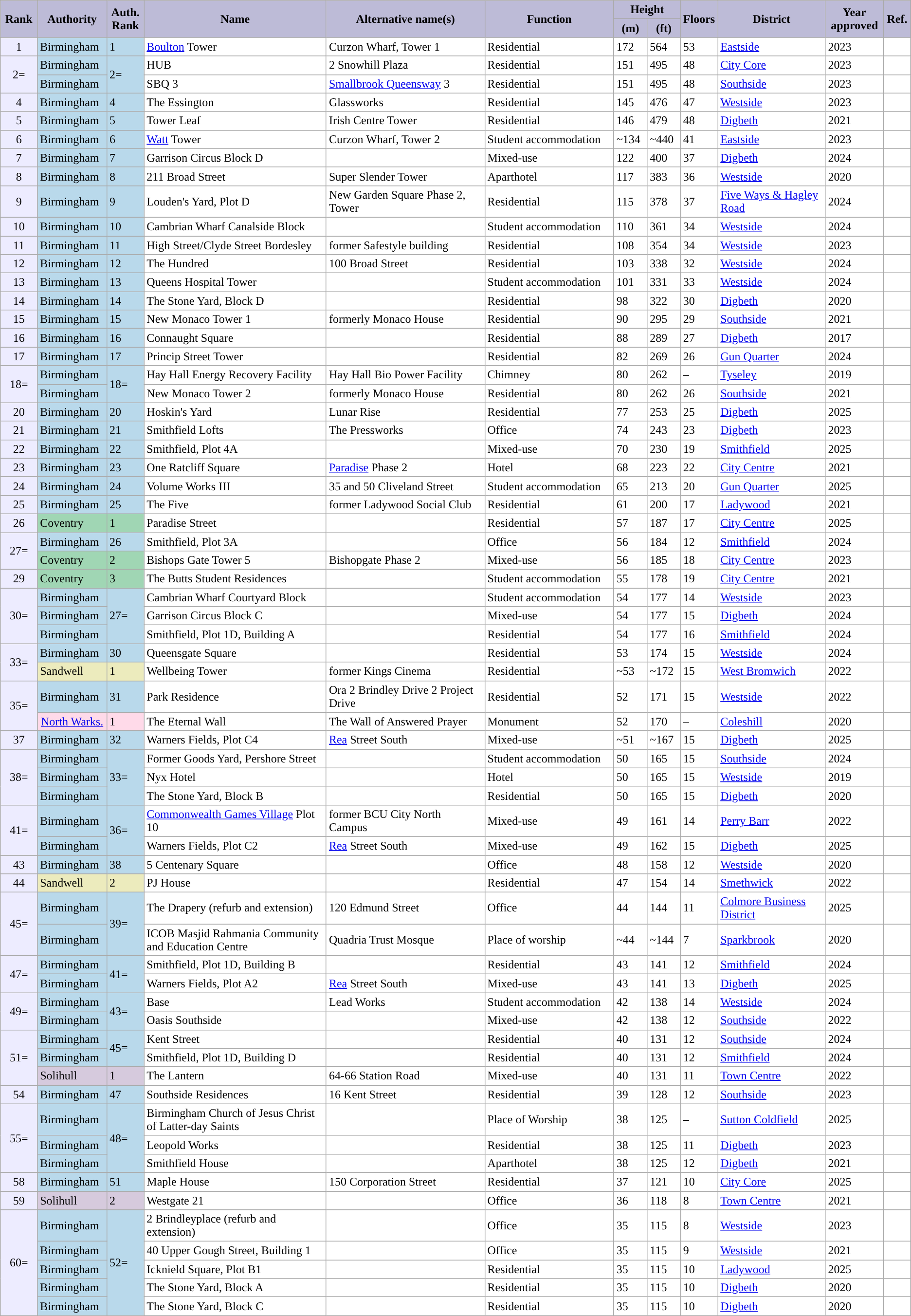<table class="wikitable sortable" style="border:#999; background:white;">
<tr>
<th class="unsortable" rowspan="2" style="background-color:#bdbbd7; text-align:center; width:45px;"><span><strong>Rank</strong></span></th>
<th rowspan="2" style="background-color:#bdbbd7; text-align:center; width: 90px;"><span><strong>Authority</strong></span></th>
<th rowspan="2" class="unsortable" style="background-color:#bdbbd7; text-align:center; width: 45px;"><span><strong>Auth. Rank</strong></span></th>
<th rowspan="2" style="background-color:#bdbbd7; text-align:center; width:285px;"><span><strong>Name</strong></span></th>
<th class="unsortable" rowspan="2" style="background-color:#bdbbd7; text-align:center; width:250px;"><span><strong>Alternative name(s)</strong></span></th>
<th rowspan="2" style="background-color:#bdbbd7; text-align:center; width:190px;"><span><strong>Function</strong></span></th>
<th colspan="2" style="background-color:#bdbbd7; text-align:center"><span><strong>Height</strong></span></th>
<th rowspan="2" style="background-color:#bdbbd7; text-align:center; width:35px;"><span><strong>Floors</strong></span></th>
<th rowspan="2" style="background-color:#bdbbd7; text-align:center; width:160px;"><span><strong>District</strong></span></th>
<th rowspan="2" style="background-color:#bdbbd7; text-align:center; width:75px;"><span><strong>Year approved</strong></span></th>
<th class="unsortable" rowspan="2" style="background-color:#bdbbd7; text-align:center; width:30px;"><span><strong>Ref.</strong></span></th>
</tr>
<tr>
<th class="unsortable" style="background-color:#bdbbd7; text-align:center; width:40px;"><span><strong>(m)</strong></span></th>
<th class="unsortable" style="background-color:#bdbbd7; text-align:center; width:40px;"><span><strong>(ft)</strong></span></th>
</tr>
<tr>
<td style="text-align:center; background:#edecff;">1</td>
<td style="background-color:#B9D9EB">Birmingham</td>
<td style="background-color:#B9D9EB">1</td>
<td><a href='#'>Boulton</a> Tower</td>
<td>Curzon Wharf, Tower 1</td>
<td>Residential</td>
<td>172</td>
<td>564</td>
<td>53</td>
<td><a href='#'>Eastside</a></td>
<td>2023</td>
<td></td>
</tr>
<tr>
<td rowspan="2" style="text-align:center; background:#edecff;">2=</td>
<td style="background-color:#B9D9EB">Birmingham</td>
<td rowspan="2" style="background-color:#B9D9EB">2=</td>
<td>HUB</td>
<td>2 Snowhill Plaza</td>
<td>Residential</td>
<td>151</td>
<td>495</td>
<td>48</td>
<td><a href='#'>City Core</a></td>
<td>2023</td>
<td></td>
</tr>
<tr>
<td style=background:#B9D9EB;">Birmingham</td>
<td>SBQ 3</td>
<td><a href='#'>Smallbrook Queensway</a> 3</td>
<td>Residential</td>
<td>151</td>
<td>495</td>
<td>48</td>
<td><a href='#'>Southside</a></td>
<td>2023</td>
<td></td>
</tr>
<tr>
<td style="text-align:center; background:#edecff;">4</td>
<td style="background-color:#B9D9EB">Birmingham</td>
<td style="background-color:#B9D9EB">4</td>
<td>The Essington</td>
<td>Glassworks</td>
<td>Residential</td>
<td>145</td>
<td>476</td>
<td>47</td>
<td><a href='#'>Westside</a></td>
<td>2023</td>
<td></td>
</tr>
<tr>
<td style="text-align:center; background:#edecff;">5</td>
<td style="background-color:#B9D9EB">Birmingham</td>
<td style="background-color:#B9D9EB">5</td>
<td>Tower Leaf</td>
<td>Irish Centre Tower</td>
<td>Residential</td>
<td>146</td>
<td>479</td>
<td>48</td>
<td><a href='#'>Digbeth</a></td>
<td>2021</td>
<td></td>
</tr>
<tr>
<td style="text-align:center; background:#edecff;">6</td>
<td style="background-color:#B9D9EB">Birmingham</td>
<td style="background-color:#B9D9EB">6</td>
<td><a href='#'>Watt</a> Tower</td>
<td>Curzon Wharf, Tower 2</td>
<td>Student accommodation</td>
<td>~134</td>
<td>~440</td>
<td>41</td>
<td><a href='#'>Eastside</a></td>
<td>2023</td>
<td></td>
</tr>
<tr>
<td style="text-align:center; background:#edecff;">7</td>
<td style="background-color:#B9D9EB">Birmingham</td>
<td style="background-color:#B9D9EB">7</td>
<td>Garrison Circus Block D</td>
<td></td>
<td>Mixed-use</td>
<td>122</td>
<td>400</td>
<td>37</td>
<td><a href='#'>Digbeth</a></td>
<td>2024</td>
<td></td>
</tr>
<tr>
<td style="text-align:center; background:#edecff;">8</td>
<td style="background-color:#B9D9EB">Birmingham</td>
<td style="background-color:#B9D9EB">8</td>
<td>211 Broad Street</td>
<td>Super Slender Tower</td>
<td>Aparthotel</td>
<td>117</td>
<td>383</td>
<td>36</td>
<td><a href='#'>Westside</a></td>
<td>2020</td>
<td></td>
</tr>
<tr>
<td style="text-align:center; background:#edecff;">9</td>
<td style="background-color:#B9D9EB">Birmingham</td>
<td style="background-color:#B9D9EB">9</td>
<td>Louden's Yard, Plot D</td>
<td>New Garden Square Phase 2, Tower</td>
<td>Residential</td>
<td>115</td>
<td>378</td>
<td>37</td>
<td><a href='#'>Five Ways & Hagley Road</a></td>
<td>2024</td>
<td></td>
</tr>
<tr>
<td style="text-align:center; background:#edecff;">10</td>
<td style="background-color:#B9D9EB">Birmingham</td>
<td style="background-color:#B9D9EB">10</td>
<td>Cambrian Wharf Canalside Block</td>
<td></td>
<td>Student accommodation</td>
<td>110</td>
<td>361</td>
<td>34</td>
<td><a href='#'>Westside</a></td>
<td>2024</td>
<td></td>
</tr>
<tr>
<td style="text-align:center; background:#edecff;">11</td>
<td style="background-color:#B9D9EB">Birmingham</td>
<td style="background-color:#B9D9EB">11</td>
<td>High Street/Clyde Street Bordesley</td>
<td>former Safestyle building</td>
<td>Residential</td>
<td>108</td>
<td>354</td>
<td>34</td>
<td><a href='#'>Westside</a></td>
<td>2023</td>
<td></td>
</tr>
<tr>
<td style="text-align:center; background:#edecff;">12</td>
<td style="background-color:#B9D9EB">Birmingham</td>
<td style="background-color:#B9D9EB">12</td>
<td>The Hundred</td>
<td>100 Broad Street</td>
<td>Residential</td>
<td>103</td>
<td>338</td>
<td>32</td>
<td><a href='#'>Westside</a></td>
<td>2024</td>
<td></td>
</tr>
<tr>
<td style="text-align:center; background:#edecff;">13</td>
<td style="background-color:#B9D9EB">Birmingham</td>
<td style="background-color:#B9D9EB">13</td>
<td>Queens Hospital Tower</td>
<td></td>
<td>Student accommodation</td>
<td>101</td>
<td>331</td>
<td>33</td>
<td><a href='#'>Westside</a></td>
<td>2024</td>
<td></td>
</tr>
<tr>
<td style="text-align:center; background:#edecff;">14</td>
<td style="background-color:#B9D9EB">Birmingham</td>
<td style="background-color:#B9D9EB">14</td>
<td>The Stone Yard, Block D</td>
<td></td>
<td>Residential</td>
<td>98</td>
<td>322</td>
<td>30</td>
<td><a href='#'>Digbeth</a></td>
<td>2020</td>
<td></td>
</tr>
<tr>
<td style="text-align:center; background:#edecff;">15</td>
<td style="background-color:#B9D9EB">Birmingham</td>
<td style="background-color:#B9D9EB">15</td>
<td>New Monaco Tower 1</td>
<td>formerly Monaco House</td>
<td>Residential</td>
<td>90</td>
<td>295</td>
<td>29</td>
<td><a href='#'>Southside</a></td>
<td>2021</td>
<td></td>
</tr>
<tr>
<td style="text-align:center; background:#edecff;">16</td>
<td style="background-color:#B9D9EB">Birmingham</td>
<td style="background-color:#B9D9EB">16</td>
<td>Connaught Square</td>
<td></td>
<td>Residential</td>
<td>88</td>
<td>289</td>
<td>27</td>
<td><a href='#'>Digbeth</a></td>
<td>2017</td>
<td></td>
</tr>
<tr>
<td style="text-align:center; background:#edecff;">17</td>
<td style="background-color:#B9D9EB">Birmingham</td>
<td style="background-color:#B9D9EB">17</td>
<td>Princip Street Tower</td>
<td></td>
<td>Residential</td>
<td>82</td>
<td>269</td>
<td>26</td>
<td><a href='#'>Gun Quarter</a></td>
<td>2024</td>
<td></td>
</tr>
<tr>
<td rowspan="2" style="text-align:center; background:#edecff;">18=</td>
<td style="background-color:#B9D9EB">Birmingham</td>
<td rowspan="2" style="background-color:#B9D9EB">18=</td>
<td>Hay Hall Energy Recovery Facility</td>
<td>Hay Hall Bio Power Facility</td>
<td>Chimney</td>
<td>80</td>
<td>262</td>
<td>–</td>
<td><a href='#'>Tyseley</a></td>
<td>2019</td>
<td></td>
</tr>
<tr>
<td style=background:#B9D9EB;">Birmingham</td>
<td>New Monaco Tower 2</td>
<td>formerly Monaco House</td>
<td>Residential</td>
<td>80</td>
<td>262</td>
<td>26</td>
<td><a href='#'>Southside</a></td>
<td>2021</td>
<td></td>
</tr>
<tr>
<td style="text-align:center; background:#edecff;">20</td>
<td style="background-color:#B9D9EB">Birmingham</td>
<td style="background-color:#B9D9EB">20</td>
<td>Hoskin's Yard</td>
<td>Lunar Rise</td>
<td>Residential</td>
<td>77</td>
<td>253</td>
<td>25</td>
<td><a href='#'>Digbeth</a></td>
<td>2025</td>
<td></td>
</tr>
<tr>
<td style="text-align:center; background:#edecff;">21</td>
<td style="background-color:#B9D9EB">Birmingham</td>
<td style="background-color:#B9D9EB">21</td>
<td>Smithfield Lofts</td>
<td>The Pressworks</td>
<td>Office</td>
<td>74</td>
<td>243</td>
<td>23</td>
<td><a href='#'>Digbeth</a></td>
<td>2023</td>
<td></td>
</tr>
<tr>
<td style="text-align:center; background:#edecff;">22</td>
<td style="background-color:#B9D9EB">Birmingham</td>
<td style="background-color:#B9D9EB">22</td>
<td>Smithfield, Plot 4A</td>
<td></td>
<td>Mixed-use</td>
<td>70</td>
<td>230</td>
<td>19</td>
<td><a href='#'>Smithfield</a></td>
<td>2025</td>
<td></td>
</tr>
<tr>
<td style="text-align:center; background:#edecff;">23</td>
<td style="background-color:#B9D9EB">Birmingham</td>
<td style="background-color:#B9D9EB">23</td>
<td>One Ratcliff Square</td>
<td><a href='#'>Paradise</a> Phase 2</td>
<td>Hotel</td>
<td>68</td>
<td>223</td>
<td>22</td>
<td><a href='#'>City Centre</a></td>
<td>2021</td>
<td></td>
</tr>
<tr>
<td style="text-align:center; background:#edecff;">24</td>
<td style="background-color:#B9D9EB">Birmingham</td>
<td style="background-color:#B9D9EB">24</td>
<td>Volume Works III</td>
<td>35 and 50 Cliveland Street</td>
<td>Student accommodation</td>
<td>65</td>
<td>213</td>
<td>20</td>
<td><a href='#'>Gun Quarter</a></td>
<td>2025</td>
<td></td>
</tr>
<tr>
<td style="text-align:center; background:#edecff;">25</td>
<td style="background-color:#B9D9EB">Birmingham</td>
<td style="background-color:#B9D9EB">25</td>
<td>The Five</td>
<td>former Ladywood Social Club</td>
<td>Residential</td>
<td>61</td>
<td>200</td>
<td>17</td>
<td><a href='#'>Ladywood</a></td>
<td>2021</td>
<td></td>
</tr>
<tr>
<td style="text-align:center; background:#edecff;">26</td>
<td style="background-color:#A0D6B4">Coventry</td>
<td style="background-color:#A0D6B4">1</td>
<td>Paradise Street</td>
<td></td>
<td>Residential</td>
<td>57</td>
<td>187</td>
<td>17</td>
<td><a href='#'>City Centre</a></td>
<td>2025</td>
<td></td>
</tr>
<tr>
<td rowspan="2" style="text-align:center; background:#edecff;">27=</td>
<td style="background-color:#B9D9EB">Birmingham</td>
<td style="background-color:#B9D9EB">26</td>
<td>Smithfield, Plot 3A</td>
<td></td>
<td>Office</td>
<td>56</td>
<td>184</td>
<td>12</td>
<td><a href='#'>Smithfield</a></td>
<td>2024</td>
<td></td>
</tr>
<tr>
<td style="background-color:#A0D6B4">Coventry</td>
<td style="background-color:#A0D6B4">2</td>
<td>Bishops Gate Tower 5</td>
<td>Bishopgate Phase 2</td>
<td>Mixed-use</td>
<td>56</td>
<td>185</td>
<td>18</td>
<td><a href='#'>City Centre</a></td>
<td>2023</td>
<td></td>
</tr>
<tr>
<td style="text-align:center; background:#edecff;">29</td>
<td style="background-color:#A0D6B4">Coventry</td>
<td style="background-color:#A0D6B4">3</td>
<td>The Butts Student Residences</td>
<td></td>
<td>Student accommodation</td>
<td>55</td>
<td>178</td>
<td>19</td>
<td><a href='#'>City Centre</a></td>
<td>2021</td>
<td></td>
</tr>
<tr>
<td rowspan="3" style="text-align:center; background:#edecff;">30=</td>
<td style="background-color:#B9D9EB">Birmingham</td>
<td rowspan="3" style="background-color:#B9D9EB">27=</td>
<td>Cambrian Wharf Courtyard Block</td>
<td></td>
<td>Student accommodation</td>
<td>54</td>
<td>177</td>
<td>14</td>
<td><a href='#'>Westside</a></td>
<td>2023</td>
<td></td>
</tr>
<tr>
<td style="background-color:#B9D9EB">Birmingham</td>
<td>Garrison Circus Block C</td>
<td></td>
<td>Mixed-use</td>
<td>54</td>
<td>177</td>
<td>15</td>
<td><a href='#'>Digbeth</a></td>
<td>2024</td>
<td></td>
</tr>
<tr>
<td style="background-color:#B9D9EB">Birmingham</td>
<td>Smithfield, Plot 1D, Building A</td>
<td></td>
<td>Residential</td>
<td>54</td>
<td>177</td>
<td>16</td>
<td><a href='#'>Smithfield</a></td>
<td>2024</td>
<td></td>
</tr>
<tr>
<td rowspan="2" style="text-align:center; background:#edecff;">33=</td>
<td style="background-color:#B9D9EB">Birmingham</td>
<td style="background-color:#B9D9EB">30</td>
<td>Queensgate Square</td>
<td></td>
<td>Residential</td>
<td>53</td>
<td>174</td>
<td>15</td>
<td><a href='#'>Westside</a></td>
<td>2024</td>
<td></td>
</tr>
<tr>
<td style="background-color:#ECEBBD">Sandwell</td>
<td style="background-color:#ECEBBD">1</td>
<td>Wellbeing Tower</td>
<td>former Kings Cinema</td>
<td>Residential</td>
<td>~53</td>
<td>~172</td>
<td>15</td>
<td><a href='#'>West Bromwich</a></td>
<td>2022</td>
<td></td>
</tr>
<tr>
<td rowspan="2" style="text-align:center; background:#edecff;">35=</td>
<td style="background-color:#B9D9EB">Birmingham</td>
<td style="background-color:#B9D9EB">31</td>
<td>Park Residence</td>
<td>Ora 2 Brindley Drive 2 Project Drive</td>
<td>Residential</td>
<td>52</td>
<td>171</td>
<td>15</td>
<td><a href='#'>Westside</a></td>
<td>2022</td>
<td></td>
</tr>
<tr>
<td style="text-align:center; background:#FFDAE9;"><a href='#'>North Warks.</a></td>
<td style="background-color:#FFDAE9">1</td>
<td>The Eternal Wall</td>
<td>The Wall of Answered Prayer</td>
<td>Monument</td>
<td>52</td>
<td>170</td>
<td>–</td>
<td><a href='#'>Coleshill</a></td>
<td>2020</td>
<td></td>
</tr>
<tr>
<td style="text-align:center; background:#edecff;">37</td>
<td style="background-color:#B9D9EB">Birmingham</td>
<td style="background-color:#B9D9EB">32</td>
<td>Warners Fields, Plot C4</td>
<td><a href='#'>Rea</a> Street South</td>
<td>Mixed-use</td>
<td>~51</td>
<td>~167</td>
<td>15</td>
<td><a href='#'>Digbeth</a></td>
<td>2025</td>
<td></td>
</tr>
<tr>
<td rowspan="3" style="text-align:center; background:#edecff;">38=</td>
<td style="background-color:#B9D9EB">Birmingham</td>
<td rowspan="3" style="background-color:#B9D9EB">33=</td>
<td>Former Goods Yard, Pershore Street</td>
<td></td>
<td>Student accommodation</td>
<td>50</td>
<td>165</td>
<td>15</td>
<td><a href='#'>Southside</a></td>
<td>2024</td>
<td></td>
</tr>
<tr>
<td style=background:#B9D9EB;">Birmingham</td>
<td>Nyx Hotel</td>
<td></td>
<td>Hotel</td>
<td>50</td>
<td>165</td>
<td>15</td>
<td><a href='#'>Westside</a></td>
<td>2019</td>
<td></td>
</tr>
<tr>
<td style=background:#B9D9EB;">Birmingham</td>
<td>The Stone Yard, Block B</td>
<td></td>
<td>Residential</td>
<td>50</td>
<td>165</td>
<td>15</td>
<td><a href='#'>Digbeth</a></td>
<td>2020</td>
<td></td>
</tr>
<tr>
<td rowspan="2" style="text-align:center; background:#edecff;">41=</td>
<td style="background-color:#B9D9EB">Birmingham</td>
<td rowspan="2" style="background-color:#B9D9EB">36=</td>
<td><a href='#'>Commonwealth Games Village</a> Plot 10</td>
<td>former BCU City North Campus</td>
<td>Mixed-use</td>
<td>49</td>
<td>161</td>
<td>14</td>
<td><a href='#'>Perry Barr</a></td>
<td>2022</td>
<td></td>
</tr>
<tr>
<td style=background:#B9D9EB;">Birmingham</td>
<td>Warners Fields, Plot C2</td>
<td><a href='#'>Rea</a> Street South</td>
<td>Mixed-use</td>
<td>49</td>
<td>162</td>
<td>15</td>
<td><a href='#'>Digbeth</a></td>
<td>2025</td>
<td></td>
</tr>
<tr>
<td style="text-align:center; background:#edecff;">43</td>
<td style="background-color:#B9D9EB">Birmingham</td>
<td style="background-color:#B9D9EB">38</td>
<td>5 Centenary Square</td>
<td></td>
<td>Office</td>
<td>48</td>
<td>158</td>
<td>12</td>
<td><a href='#'>Westside</a></td>
<td>2020</td>
<td></td>
</tr>
<tr>
<td style="text-align:center; background:#edecff;">44</td>
<td style="background-color:#ECEBBD">Sandwell</td>
<td style="background-color:#ECEBBD">2</td>
<td>PJ House</td>
<td></td>
<td>Residential</td>
<td>47</td>
<td>154</td>
<td>14</td>
<td><a href='#'>Smethwick</a></td>
<td>2022</td>
<td></td>
</tr>
<tr>
<td rowspan="2" style="text-align:center; background:#edecff;">45=</td>
<td style="background-color:#B9D9EB">Birmingham</td>
<td rowspan="2" style="background-color:#B9D9EB">39=</td>
<td>The Drapery (refurb and extension)</td>
<td>120 Edmund Street</td>
<td>Office</td>
<td>44</td>
<td>144</td>
<td>11</td>
<td><a href='#'>Colmore Business District</a></td>
<td>2025</td>
<td></td>
</tr>
<tr>
<td style=background:#B9D9EB;">Birmingham</td>
<td>ICOB Masjid Rahmania Community and Education Centre</td>
<td>Quadria Trust Mosque</td>
<td>Place of worship</td>
<td>~44</td>
<td>~144</td>
<td>7</td>
<td><a href='#'>Sparkbrook</a></td>
<td>2020</td>
<td></td>
</tr>
<tr>
<td rowspan="2" style="text-align:center; background:#edecff;">47=</td>
<td style="background-color:#B9D9EB">Birmingham</td>
<td rowspan="2" style="background-color:#B9D9EB">41=</td>
<td>Smithfield, Plot 1D, Building B</td>
<td></td>
<td>Residential</td>
<td>43</td>
<td>141</td>
<td>12</td>
<td><a href='#'>Smithfield</a></td>
<td>2024</td>
<td></td>
</tr>
<tr>
<td style="background-color:#B9D9EB">Birmingham</td>
<td>Warners Fields, Plot A2</td>
<td><a href='#'>Rea</a> Street South</td>
<td>Mixed-use</td>
<td>43</td>
<td>141</td>
<td>13</td>
<td><a href='#'>Digbeth</a></td>
<td>2025</td>
<td></td>
</tr>
<tr>
<td rowspan="2" style="text-align:center; background:#edecff;">49=</td>
<td style="background-color:#B9D9EB">Birmingham</td>
<td rowspan="2" style="background-color:#B9D9EB">43=</td>
<td>Base</td>
<td>Lead Works</td>
<td>Student accommodation</td>
<td>42</td>
<td>138</td>
<td>14</td>
<td><a href='#'>Westside</a></td>
<td>2024</td>
<td></td>
</tr>
<tr>
<td style=background:#B9D9EB;">Birmingham</td>
<td>Oasis Southside</td>
<td></td>
<td>Mixed-use</td>
<td>42</td>
<td>138</td>
<td>12</td>
<td><a href='#'>Southside</a></td>
<td>2022</td>
<td></td>
</tr>
<tr>
<td rowspan="3" style="text-align:center; background:#edecff;">51=</td>
<td style="background-color:#B9D9EB">Birmingham</td>
<td rowspan="2" style="background-color:#B9D9EB">45=</td>
<td>Kent Street</td>
<td></td>
<td>Residential</td>
<td>40</td>
<td>131</td>
<td>12</td>
<td><a href='#'>Southside</a></td>
<td>2024</td>
<td></td>
</tr>
<tr>
<td style=background:#B9D9EB;">Birmingham</td>
<td>Smithfield, Plot 1D, Building D</td>
<td></td>
<td>Residential</td>
<td>40</td>
<td>131</td>
<td>12</td>
<td><a href='#'>Smithfield</a></td>
<td>2024</td>
<td></td>
</tr>
<tr>
<td style="background-color:#D6CADD;">Solihull</td>
<td style="background-color:#D6CADD">1</td>
<td>The Lantern</td>
<td>64-66 Station Road</td>
<td>Mixed-use</td>
<td>40</td>
<td>131</td>
<td>11</td>
<td><a href='#'>Town Centre</a></td>
<td>2022</td>
<td></td>
</tr>
<tr>
<td style="text-align:center; background:#edecff;">54</td>
<td style="background-color:#B9D9EB">Birmingham</td>
<td style="background-color:#B9D9EB">47</td>
<td>Southside Residences</td>
<td>16 Kent Street</td>
<td>Residential</td>
<td>39</td>
<td>128</td>
<td>12</td>
<td><a href='#'>Southside</a></td>
<td>2023</td>
<td></td>
</tr>
<tr>
<td rowspan="3" style="text-align:center; background:#edecff;">55=</td>
<td style="background-color:#B9D9EB">Birmingham</td>
<td rowspan="3" style="background-color:#B9D9EB">48=</td>
<td>Birmingham Church of Jesus Christ of Latter-day Saints</td>
<td></td>
<td>Place of Worship</td>
<td>38</td>
<td>125</td>
<td>–</td>
<td><a href='#'>Sutton Coldfield</a></td>
<td>2025</td>
<td></td>
</tr>
<tr>
<td style=background:#B9D9EB;">Birmingham</td>
<td>Leopold Works</td>
<td></td>
<td>Residential</td>
<td>38</td>
<td>125</td>
<td>11</td>
<td><a href='#'>Digbeth</a></td>
<td>2023</td>
<td></td>
</tr>
<tr>
<td style=background:#B9D9EB;">Birmingham</td>
<td>Smithfield House</td>
<td></td>
<td>Aparthotel</td>
<td>38</td>
<td>125</td>
<td>12</td>
<td><a href='#'>Digbeth</a></td>
<td>2021</td>
<td></td>
</tr>
<tr>
<td style="text-align:center; background:#edecff;">58</td>
<td style="background-color:#B9D9EB">Birmingham</td>
<td style="background-color:#B9D9EB">51</td>
<td>Maple House</td>
<td>150 Corporation Street</td>
<td>Residential</td>
<td>37</td>
<td>121</td>
<td>10</td>
<td><a href='#'>City Core</a></td>
<td>2025</td>
<td></td>
</tr>
<tr>
<td style="text-align:center; background:#edecff;">59</td>
<td style="background-color:#D6CADD;">Solihull</td>
<td style="background-color:#D6CADD">2</td>
<td>Westgate 21</td>
<td></td>
<td>Office</td>
<td>36</td>
<td>118</td>
<td>8</td>
<td><a href='#'>Town Centre</a></td>
<td>2021</td>
<td></td>
</tr>
<tr>
<td rowspan="5" style="text-align:center; background:#edecff;">60=</td>
<td style="background-color:#B9D9EB">Birmingham</td>
<td rowspan="5" style="background-color:#B9D9EB">52=</td>
<td>2 Brindleyplace (refurb and extension)</td>
<td></td>
<td>Office</td>
<td>35</td>
<td>115</td>
<td>8</td>
<td><a href='#'>Westside</a></td>
<td>2023</td>
<td></td>
</tr>
<tr>
<td style=background:#B9D9EB;">Birmingham</td>
<td>40 Upper Gough Street, Building 1</td>
<td></td>
<td>Office</td>
<td>35</td>
<td>115</td>
<td>9</td>
<td><a href='#'>Westside</a></td>
<td>2021</td>
<td></td>
</tr>
<tr>
<td style=background:#B9D9EB;">Birmingham</td>
<td>Icknield Square, Plot B1</td>
<td></td>
<td>Residential</td>
<td>35</td>
<td>115</td>
<td>10</td>
<td><a href='#'>Ladywood</a></td>
<td>2025</td>
<td></td>
</tr>
<tr>
<td style=background:#B9D9EB;">Birmingham</td>
<td>The Stone Yard, Block A</td>
<td></td>
<td>Residential</td>
<td>35</td>
<td>115</td>
<td>10</td>
<td><a href='#'>Digbeth</a></td>
<td>2020</td>
<td></td>
</tr>
<tr>
<td style=background:#B9D9EB;">Birmingham</td>
<td>The Stone Yard, Block C</td>
<td></td>
<td>Residential</td>
<td>35</td>
<td>115</td>
<td>10</td>
<td><a href='#'>Digbeth</a></td>
<td>2020</td>
<td></td>
</tr>
</table>
